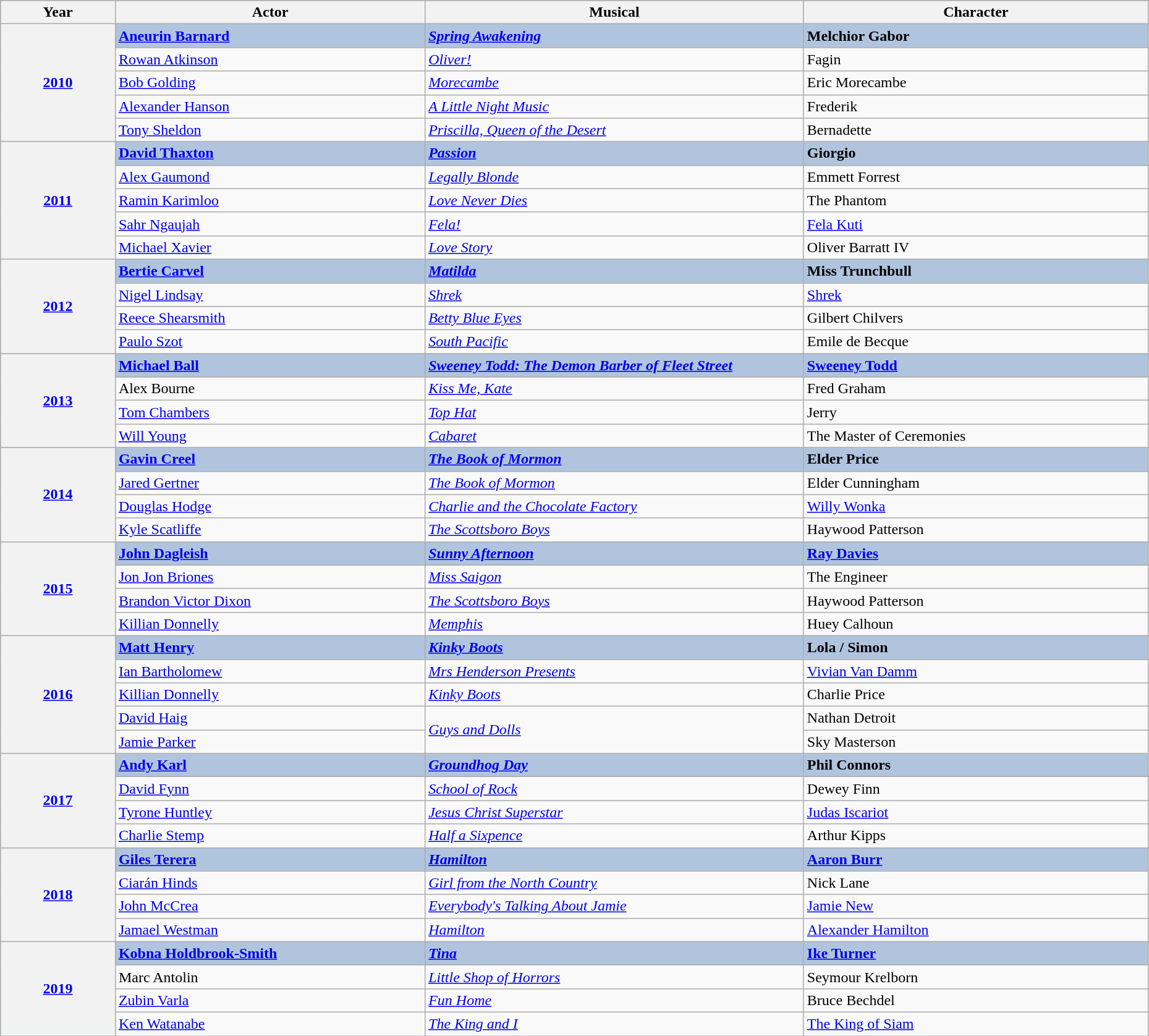<table class="wikitable" style="width:98%;">
<tr style="background:#bebebe;">
<th style="width:10%;">Year</th>
<th style="width:27%;">Actor</th>
<th style="width:33%;">Musical</th>
<th style="width:30%;">Character</th>
</tr>
<tr style="background:#B0C4DE">
<th rowspan="5" align="center"><a href='#'>2010</a></th>
<td><strong><a href='#'>Aneurin Barnard</a></strong></td>
<td><strong><em><a href='#'>Spring Awakening</a></em></strong></td>
<td><strong>Melchior Gabor</strong></td>
</tr>
<tr>
<td><a href='#'>Rowan Atkinson</a></td>
<td><em><a href='#'>Oliver!</a></em></td>
<td>Fagin</td>
</tr>
<tr>
<td><a href='#'>Bob Golding</a></td>
<td><em><a href='#'>Morecambe</a></em></td>
<td>Eric Morecambe</td>
</tr>
<tr>
<td><a href='#'>Alexander Hanson</a></td>
<td><em><a href='#'>A Little Night Music</a></em></td>
<td>Frederik</td>
</tr>
<tr>
<td><a href='#'>Tony Sheldon</a></td>
<td><em><a href='#'>Priscilla, Queen of the Desert</a></em></td>
<td>Bernadette</td>
</tr>
<tr style="background:#B0C4DE">
<th rowspan="5" align="center"><a href='#'>2011</a></th>
<td><strong><a href='#'>David Thaxton</a></strong></td>
<td><strong><em><a href='#'>Passion</a></em></strong></td>
<td><strong>Giorgio</strong></td>
</tr>
<tr>
<td><a href='#'>Alex Gaumond</a></td>
<td><em><a href='#'>Legally Blonde</a></em></td>
<td>Emmett Forrest</td>
</tr>
<tr>
<td><a href='#'>Ramin Karimloo</a></td>
<td><em><a href='#'>Love Never Dies</a></em></td>
<td>The Phantom</td>
</tr>
<tr>
<td><a href='#'>Sahr Ngaujah</a></td>
<td><em><a href='#'>Fela!</a></em></td>
<td><a href='#'>Fela Kuti</a></td>
</tr>
<tr>
<td><a href='#'>Michael Xavier</a></td>
<td><em><a href='#'>Love Story</a></em></td>
<td>Oliver Barratt IV</td>
</tr>
<tr style="background:#B0C4DE">
<th rowspan="4" align="center"><a href='#'>2012</a></th>
<td><strong><a href='#'>Bertie Carvel</a></strong></td>
<td><strong><em><a href='#'>Matilda</a></em></strong></td>
<td><strong>Miss Trunchbull</strong></td>
</tr>
<tr>
<td><a href='#'>Nigel Lindsay</a></td>
<td><em><a href='#'>Shrek</a></em></td>
<td><a href='#'>Shrek</a></td>
</tr>
<tr>
<td><a href='#'>Reece Shearsmith</a></td>
<td><em><a href='#'>Betty Blue Eyes</a></em></td>
<td>Gilbert Chilvers</td>
</tr>
<tr>
<td><a href='#'>Paulo Szot</a></td>
<td><em><a href='#'>South Pacific</a></em></td>
<td>Emile de Becque</td>
</tr>
<tr style="background:#B0C4DE">
<th rowspan="4" align="center"><a href='#'>2013</a></th>
<td><strong><a href='#'>Michael Ball</a></strong></td>
<td><strong><em><a href='#'>Sweeney Todd: The Demon Barber of Fleet Street</a></em></strong></td>
<td><strong><a href='#'>Sweeney Todd</a></strong></td>
</tr>
<tr>
<td>Alex Bourne</td>
<td><em><a href='#'>Kiss Me, Kate</a></em></td>
<td>Fred Graham</td>
</tr>
<tr>
<td><a href='#'>Tom Chambers</a></td>
<td><em><a href='#'>Top Hat</a></em></td>
<td>Jerry</td>
</tr>
<tr>
<td><a href='#'>Will Young</a></td>
<td><em><a href='#'>Cabaret</a></em></td>
<td>The Master of Ceremonies</td>
</tr>
<tr style="background:#B0C4DE">
<th rowspan="4" align="center"><a href='#'>2014</a></th>
<td><strong><a href='#'>Gavin Creel</a></strong></td>
<td><strong><em><a href='#'>The Book of Mormon</a></em></strong></td>
<td><strong>Elder Price</strong></td>
</tr>
<tr>
<td><a href='#'>Jared Gertner</a></td>
<td><em><a href='#'>The Book of Mormon</a></em></td>
<td>Elder Cunningham</td>
</tr>
<tr>
<td><a href='#'>Douglas Hodge</a></td>
<td><em><a href='#'>Charlie and the Chocolate Factory</a></em></td>
<td><a href='#'>Willy Wonka</a></td>
</tr>
<tr>
<td><a href='#'>Kyle Scatliffe</a></td>
<td><em><a href='#'>The Scottsboro Boys</a></em></td>
<td>Haywood Patterson</td>
</tr>
<tr style="background:#B0C4DE">
<th rowspan="4" align="center"><a href='#'>2015</a></th>
<td><strong><a href='#'>John Dagleish</a></strong></td>
<td><strong><em><a href='#'>Sunny Afternoon</a></em></strong></td>
<td><strong><a href='#'>Ray Davies</a></strong></td>
</tr>
<tr>
<td><a href='#'>Jon Jon Briones</a></td>
<td><em><a href='#'>Miss Saigon</a></em></td>
<td>The Engineer</td>
</tr>
<tr>
<td><a href='#'>Brandon Victor Dixon</a></td>
<td><em><a href='#'>The Scottsboro Boys</a></em></td>
<td>Haywood Patterson</td>
</tr>
<tr>
<td><a href='#'>Killian Donnelly</a></td>
<td><em><a href='#'>Memphis</a></em></td>
<td>Huey Calhoun</td>
</tr>
<tr style="background:#B0C4DE">
<th rowspan="5" align="center"><a href='#'>2016</a></th>
<td><strong><a href='#'>Matt Henry</a></strong></td>
<td><strong><em><a href='#'>Kinky Boots</a></em></strong></td>
<td><strong>Lola / Simon</strong></td>
</tr>
<tr>
<td><a href='#'>Ian Bartholomew</a></td>
<td><em><a href='#'>Mrs Henderson Presents</a></em></td>
<td><a href='#'>Vivian Van Damm</a></td>
</tr>
<tr>
<td><a href='#'>Killian Donnelly</a></td>
<td><em><a href='#'>Kinky Boots</a></em></td>
<td>Charlie Price</td>
</tr>
<tr>
<td><a href='#'>David Haig</a></td>
<td rowspan="2"><em><a href='#'>Guys and Dolls</a></em></td>
<td>Nathan Detroit</td>
</tr>
<tr>
<td><a href='#'>Jamie Parker</a></td>
<td>Sky Masterson</td>
</tr>
<tr style="background:#B0C4DE">
<th rowspan="4" align="center"><a href='#'>2017</a></th>
<td><strong><a href='#'>Andy Karl</a></strong></td>
<td><em><a href='#'><strong>Groundhog Day</strong></a></em></td>
<td><strong>Phil Connors</strong></td>
</tr>
<tr>
<td><a href='#'>David Fynn</a></td>
<td><em><a href='#'>School of Rock</a></em></td>
<td>Dewey Finn</td>
</tr>
<tr>
<td><a href='#'>Tyrone Huntley</a></td>
<td><em><a href='#'>Jesus Christ Superstar</a></em></td>
<td><a href='#'>Judas Iscariot</a></td>
</tr>
<tr>
<td><a href='#'>Charlie Stemp</a></td>
<td><em><a href='#'>Half a Sixpence</a></em></td>
<td>Arthur Kipps</td>
</tr>
<tr style="background:#B0C4DE">
<th rowspan="4"><a href='#'>2018</a></th>
<td><strong><a href='#'>Giles Terera</a></strong></td>
<td><strong><a href='#'><em>Hamilton</em></a></strong></td>
<td><strong><a href='#'>Aaron Burr</a></strong></td>
</tr>
<tr>
<td><a href='#'>Ciarán Hinds</a></td>
<td><a href='#'><em>Girl from the North Country</em></a></td>
<td>Nick Lane</td>
</tr>
<tr>
<td><a href='#'>John McCrea</a></td>
<td><em><a href='#'>Everybody's Talking About Jamie</a></em></td>
<td><a href='#'>Jamie New</a></td>
</tr>
<tr>
<td><a href='#'>Jamael Westman</a></td>
<td><a href='#'><em>Hamilton</em></a></td>
<td><a href='#'>Alexander Hamilton</a></td>
</tr>
<tr style="background:#B0C4DE">
<th rowspan=4><a href='#'>2019</a></th>
<td><strong><a href='#'>Kobna Holdbrook-Smith</a></strong></td>
<td><strong><em><a href='#'>Tina</a></em></strong></td>
<td><strong><a href='#'>Ike Turner</a></strong></td>
</tr>
<tr>
<td>Marc Antolin</td>
<td><em><a href='#'>Little Shop of Horrors</a></em></td>
<td>Seymour Krelborn</td>
</tr>
<tr>
<td><a href='#'>Zubin Varla</a></td>
<td><em><a href='#'>Fun Home</a></em></td>
<td>Bruce Bechdel</td>
</tr>
<tr>
<td><a href='#'>Ken Watanabe</a></td>
<td><em><a href='#'>The King and I</a></em></td>
<td><a href='#'>The King of Siam</a></td>
</tr>
</table>
